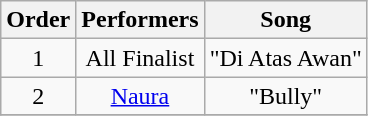<table class="wikitable" style="text-align:center;">
<tr>
<th>Order</th>
<th>Performers</th>
<th>Song</th>
</tr>
<tr>
<td>1</td>
<td>All Finalist</td>
<td>"Di Atas Awan"</td>
</tr>
<tr>
<td>2</td>
<td><a href='#'>Naura</a></td>
<td>"Bully"</td>
</tr>
<tr>
</tr>
</table>
